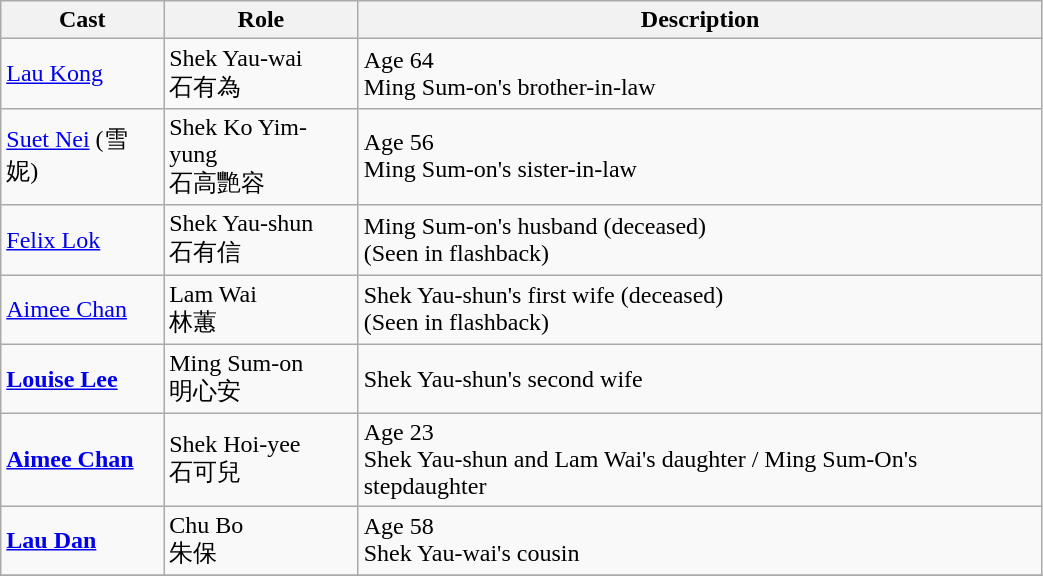<table class="wikitable" width="55%">
<tr>
<th>Cast</th>
<th>Role</th>
<th>Description</th>
</tr>
<tr>
<td><a href='#'>Lau Kong</a></td>
<td>Shek Yau-wai <br> 石有為</td>
<td>Age 64<br>Ming Sum-on's brother-in-law</td>
</tr>
<tr>
<td><a href='#'>Suet Nei</a> (雪妮)</td>
<td>Shek Ko Yim-yung <br> 石高艷容</td>
<td>Age 56<br>Ming Sum-on's sister-in-law</td>
</tr>
<tr>
<td><a href='#'>Felix Lok</a></td>
<td>Shek Yau-shun<br>石有信</td>
<td>Ming Sum-on's husband (deceased)<br>(Seen in flashback)</td>
</tr>
<tr>
<td><a href='#'>Aimee Chan</a></td>
<td>Lam Wai<br>林蕙</td>
<td>Shek Yau-shun's first wife (deceased)<br>(Seen in flashback)</td>
</tr>
<tr>
<td><strong><a href='#'>Louise Lee</a></strong></td>
<td>Ming Sum-on <br> 明心安</td>
<td>Shek Yau-shun's second wife</td>
</tr>
<tr>
<td><strong><a href='#'>Aimee Chan</a></strong></td>
<td>Shek Hoi-yee <br> 石可兒</td>
<td>Age 23<br>Shek Yau-shun and Lam Wai's daughter / Ming Sum-On's stepdaughter</td>
</tr>
<tr>
<td><strong><a href='#'>Lau Dan</a></strong></td>
<td>Chu Bo <br> 朱保</td>
<td>Age 58<br>Shek Yau-wai's cousin</td>
</tr>
<tr>
</tr>
</table>
